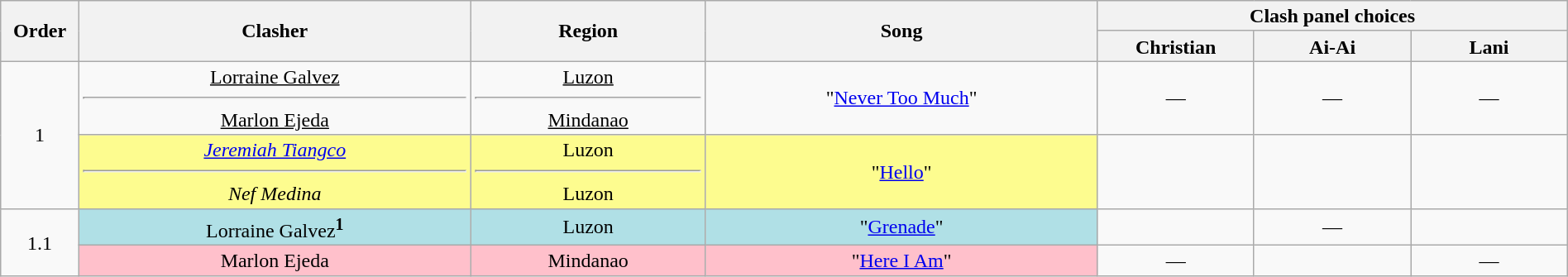<table class="wikitable" style="text-align:center; line-height:17px; width:100%;">
<tr>
<th rowspan="2" width="5%">Order</th>
<th rowspan="2" width="25%">Clasher</th>
<th rowspan="2">Region</th>
<th rowspan="2" width="25%">Song</th>
<th colspan="3" width="30%">Clash panel choices</th>
</tr>
<tr>
<th width="10%">Christian</th>
<th width="10%">Ai-Ai</th>
<th width="10%">Lani</th>
</tr>
<tr>
<td rowspan="2">1</td>
<td><u>Lorraine Galvez</u><hr><u>Marlon Ejeda</u></td>
<td><u>Luzon</u><hr><u>Mindanao</u></td>
<td>"<a href='#'>Never Too Much</a>"</td>
<td>—</td>
<td>—</td>
<td>—</td>
</tr>
<tr>
<td style="background:#fdfc8f;"><em><a href='#'>Jeremiah Tiangco</a></em><hr><em>Nef Medina</em></td>
<td style="background:#fdfc8f;">Luzon<hr>Luzon</td>
<td style="background:#fdfc8f;">"<a href='#'>Hello</a>"</td>
<td><strong></strong></td>
<td><strong></strong></td>
<td><strong></strong></td>
</tr>
<tr>
<td rowspan="2">1.1</td>
<td style="background:#b0e0e6;">Lorraine Galvez<sup><strong>1</strong></sup></td>
<td style="background:#b0e0e6;">Luzon</td>
<td style="background:#b0e0e6;">"<a href='#'>Grenade</a>"</td>
<td><strong></strong></td>
<td>—</td>
<td><strong></strong></td>
</tr>
<tr>
<td style="background:pink;">Marlon Ejeda</td>
<td style="background:pink;">Mindanao</td>
<td style="background:pink;">"<a href='#'>Here I Am</a>"</td>
<td>—</td>
<td><strong></strong></td>
<td>—</td>
</tr>
</table>
